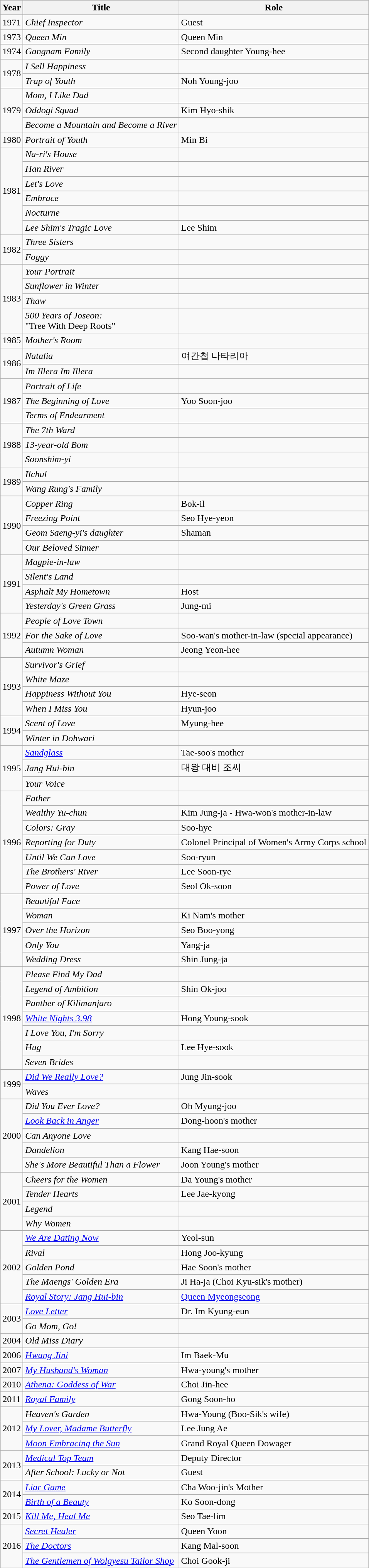<table class="wikitable sortable">
<tr>
<th>Year</th>
<th>Title</th>
<th>Role</th>
</tr>
<tr>
<td>1971</td>
<td><em>Chief Inspector</em></td>
<td>Guest</td>
</tr>
<tr>
<td>1973</td>
<td><em>Queen Min</em></td>
<td>Queen Min</td>
</tr>
<tr>
<td>1974</td>
<td><em>Gangnam Family</em></td>
<td>Second daughter Young-hee</td>
</tr>
<tr>
<td rowspan="2">1978</td>
<td><em>I Sell Happiness</em></td>
<td></td>
</tr>
<tr>
<td><em>Trap of Youth</em></td>
<td>Noh Young-joo</td>
</tr>
<tr>
<td rowspan="3">1979</td>
<td><em>Mom, I Like Dad</em></td>
<td></td>
</tr>
<tr>
<td><em>Oddogi Squad</em></td>
<td>Kim Hyo-shik</td>
</tr>
<tr>
<td><em>Become a Mountain and Become a River</em></td>
<td></td>
</tr>
<tr>
<td>1980</td>
<td><em>Portrait of Youth</em></td>
<td>Min Bi</td>
</tr>
<tr>
<td rowspan="6">1981</td>
<td><em>Na-ri's House</em></td>
<td></td>
</tr>
<tr>
<td><em>Han River</em></td>
<td></td>
</tr>
<tr>
<td><em>Let's Love</em></td>
<td></td>
</tr>
<tr>
<td><em>Embrace</em></td>
<td></td>
</tr>
<tr>
<td><em>Nocturne</em></td>
<td></td>
</tr>
<tr>
<td><em>Lee Shim's Tragic Love</em></td>
<td>Lee Shim</td>
</tr>
<tr>
<td rowspan="2">1982</td>
<td><em>Three Sisters</em></td>
<td></td>
</tr>
<tr>
<td><em>Foggy</em></td>
<td></td>
</tr>
<tr>
<td rowspan="4">1983</td>
<td><em>Your Portrait</em></td>
<td></td>
</tr>
<tr>
<td><em>Sunflower in Winter</em></td>
<td></td>
</tr>
<tr>
<td><em>Thaw</em></td>
<td></td>
</tr>
<tr>
<td><em>500 Years of Joseon:</em><br>"Tree With Deep Roots"</td>
<td></td>
</tr>
<tr>
<td>1985</td>
<td><em>Mother's Room</em></td>
<td></td>
</tr>
<tr>
<td rowspan="2">1986</td>
<td><em>Natalia</em></td>
<td>여간첩 나타리아</td>
</tr>
<tr>
<td><em>Im Illera Im Illera</em></td>
<td></td>
</tr>
<tr>
<td rowspan="3">1987</td>
<td><em>Portrait of Life</em></td>
<td></td>
</tr>
<tr>
<td><em>The Beginning of Love</em></td>
<td>Yoo Soon-joo</td>
</tr>
<tr>
<td><em>Terms of Endearment</em></td>
<td></td>
</tr>
<tr>
<td rowspan="3">1988</td>
<td><em>The 7th Ward</em></td>
<td></td>
</tr>
<tr>
<td><em>13-year-old Bom</em></td>
<td></td>
</tr>
<tr>
<td><em>Soonshim-yi</em></td>
<td></td>
</tr>
<tr>
<td rowspan="2">1989</td>
<td><em>Ilchul</em></td>
<td></td>
</tr>
<tr>
<td><em>Wang Rung's Family</em></td>
<td></td>
</tr>
<tr>
<td rowspan="4">1990</td>
<td><em>Copper Ring</em></td>
<td>Bok-il</td>
</tr>
<tr>
<td><em>Freezing Point</em></td>
<td>Seo Hye-yeon</td>
</tr>
<tr>
<td><em>Geom Saeng-yi's daughter</em></td>
<td>Shaman</td>
</tr>
<tr>
<td><em>Our Beloved Sinner</em></td>
<td></td>
</tr>
<tr>
<td rowspan="4">1991</td>
<td><em>Magpie-in-law</em></td>
<td></td>
</tr>
<tr>
<td><em>Silent's Land</em></td>
<td></td>
</tr>
<tr>
<td><em>Asphalt My Hometown</em></td>
<td>Host</td>
</tr>
<tr>
<td><em>Yesterday's Green Grass</em></td>
<td>Jung-mi</td>
</tr>
<tr>
<td rowspan="3">1992</td>
<td><em>People of Love Town</em></td>
<td></td>
</tr>
<tr>
<td><em>For the Sake of Love</em></td>
<td>Soo-wan's mother-in-law (special appearance)</td>
</tr>
<tr>
<td><em>Autumn Woman</em></td>
<td>Jeong Yeon-hee</td>
</tr>
<tr>
<td rowspan="4">1993</td>
<td><em>Survivor's Grief</em></td>
<td></td>
</tr>
<tr>
<td><em>White Maze</em></td>
<td></td>
</tr>
<tr>
<td><em>Happiness Without You</em></td>
<td>Hye-seon</td>
</tr>
<tr>
<td><em>When I Miss You</em></td>
<td>Hyun-joo</td>
</tr>
<tr>
<td rowspan="2">1994</td>
<td><em>Scent of Love</em></td>
<td>Myung-hee</td>
</tr>
<tr>
<td><em>Winter in Dohwari</em></td>
<td></td>
</tr>
<tr>
<td rowspan="3">1995</td>
<td><em><a href='#'>Sandglass</a></em></td>
<td>Tae-soo's mother</td>
</tr>
<tr>
<td><em>Jang Hui-bin</em></td>
<td>대왕 대비 조씨</td>
</tr>
<tr>
<td><em>Your Voice</em></td>
<td></td>
</tr>
<tr>
<td rowspan="7">1996</td>
<td><em>Father</em></td>
<td></td>
</tr>
<tr>
<td><em>Wealthy Yu-chun</em></td>
<td>Kim Jung-ja - Hwa-won's mother-in-law</td>
</tr>
<tr>
<td><em>Colors: Gray</em></td>
<td>Soo-hye</td>
</tr>
<tr>
<td><em>Reporting for Duty</em></td>
<td>Colonel Principal of Women's Army Corps school</td>
</tr>
<tr>
<td><em>Until We Can Love</em></td>
<td>Soo-ryun</td>
</tr>
<tr>
<td><em>The Brothers' River</em></td>
<td>Lee Soon-rye</td>
</tr>
<tr>
<td><em>Power of Love</em></td>
<td>Seol Ok-soon</td>
</tr>
<tr>
<td rowspan="5">1997</td>
<td><em>Beautiful Face</em></td>
<td></td>
</tr>
<tr>
<td><em>Woman</em></td>
<td>Ki Nam's mother</td>
</tr>
<tr>
<td><em>Over the Horizon</em></td>
<td>Seo Boo-yong</td>
</tr>
<tr>
<td><em>Only You</em></td>
<td>Yang-ja</td>
</tr>
<tr>
<td><em>Wedding Dress</em></td>
<td>Shin Jung-ja</td>
</tr>
<tr>
<td rowspan="7">1998</td>
<td><em>Please Find My Dad</em></td>
<td></td>
</tr>
<tr>
<td><em>Legend of Ambition</em></td>
<td>Shin Ok-joo</td>
</tr>
<tr>
<td><em>Panther of Kilimanjaro</em></td>
<td></td>
</tr>
<tr>
<td><em><a href='#'>White Nights 3.98</a></em></td>
<td>Hong Young-sook</td>
</tr>
<tr>
<td><em>I Love You, I'm Sorry</em></td>
<td></td>
</tr>
<tr>
<td><em>Hug</em></td>
<td>Lee Hye-sook</td>
</tr>
<tr>
<td><em>Seven Brides</em></td>
<td></td>
</tr>
<tr>
<td rowspan="3">1999</td>
<td><em><a href='#'>Did We Really Love?</a></em></td>
<td>Jung Jin-sook</td>
</tr>
<tr>
<td><em>Waves</em></td>
<td></td>
</tr>
<tr>
<td rowspan="2"><em>Did You Ever Love?</em></td>
<td rowspan="2">Oh Myung-joo</td>
</tr>
<tr>
<td rowspan="6">2000</td>
</tr>
<tr>
<td><em><a href='#'>Look Back in Anger</a></em></td>
<td>Dong-hoon's mother</td>
</tr>
<tr>
<td><em>Can Anyone Love</em></td>
<td></td>
</tr>
<tr>
<td><em>Dandelion</em></td>
<td>Kang Hae-soon</td>
</tr>
<tr>
<td><em>She's More Beautiful Than a Flower</em></td>
<td>Joon Young's mother</td>
</tr>
<tr>
<td rowspan="2"><em>Cheers for the Women</em></td>
<td rowspan="2">Da Young's mother</td>
</tr>
<tr>
<td rowspan= "4">2001</td>
</tr>
<tr>
<td><em>Tender Hearts</em></td>
<td>Lee Jae-kyong</td>
</tr>
<tr>
<td><em>Legend</em></td>
<td></td>
</tr>
<tr>
<td><em>Why Women</em></td>
<td></td>
</tr>
<tr>
<td rowspan= "5">2002</td>
<td><em><a href='#'>We Are Dating Now</a></em></td>
<td>Yeol-sun</td>
</tr>
<tr>
<td><em>Rival</em></td>
<td>Hong Joo-kyung</td>
</tr>
<tr>
<td><em>Golden Pond</em></td>
<td>Hae Soon's mother</td>
</tr>
<tr>
<td><em>The Maengs' Golden Era</em></td>
<td>Ji Ha-ja (Choi Kyu-sik's mother)</td>
</tr>
<tr>
<td><em><a href='#'>Royal Story: Jang Hui-bin</a></em></td>
<td><a href='#'>Queen Myeongseong</a></td>
</tr>
<tr>
<td rowspan= "2">2003</td>
<td><em><a href='#'>Love Letter</a></em></td>
<td>Dr. Im Kyung-eun</td>
</tr>
<tr>
<td><em>Go Mom, Go!</em></td>
<td></td>
</tr>
<tr>
<td rowspan= "1">2004</td>
<td><em>Old Miss Diary</em></td>
<td></td>
</tr>
<tr>
<td rowspan= "1">2006</td>
<td><em><a href='#'>Hwang Jini</a></em></td>
<td>Im Baek-Mu</td>
</tr>
<tr>
<td rowspan= "1">2007</td>
<td><em><a href='#'>My Husband's Woman</a></em></td>
<td>Hwa-young's mother</td>
</tr>
<tr>
<td rowspan="1">2010</td>
<td><em><a href='#'>Athena: Goddess of War</a></em></td>
<td>Choi Jin-hee</td>
</tr>
<tr>
<td rowspan= "2">2011</td>
<td><em><a href='#'>Royal Family</a></em></td>
<td>Gong Soon-ho</td>
</tr>
<tr>
<td rowspan="2"><em>Heaven's Garden</em></td>
<td rowspan="2">Hwa-Young (Boo-Sik's wife)</td>
</tr>
<tr>
<td rowspan="3">2012</td>
</tr>
<tr>
<td><em><a href='#'>My Lover, Madame Butterfly</a></em></td>
<td>Lee Jung Ae</td>
</tr>
<tr>
<td><em><a href='#'>Moon Embracing the Sun</a></em></td>
<td>Grand Royal Queen Dowager</td>
</tr>
<tr>
<td rowspan="2">2013</td>
<td><em><a href='#'>Medical Top Team</a></em></td>
<td>Deputy Director</td>
</tr>
<tr>
<td><em>After School: Lucky or Not</em></td>
<td>Guest</td>
</tr>
<tr>
<td rowspan="2">2014</td>
<td><em><a href='#'>Liar Game</a></em></td>
<td>Cha Woo-jin's Mother</td>
</tr>
<tr>
<td><em><a href='#'>Birth of a Beauty</a></em></td>
<td>Ko Soon-dong</td>
</tr>
<tr>
<td>2015</td>
<td><em><a href='#'>Kill Me, Heal Me</a></em></td>
<td>Seo Tae-lim</td>
</tr>
<tr>
<td rowspan="3">2016</td>
<td><em><a href='#'>Secret Healer</a></em></td>
<td>Queen Yoon</td>
</tr>
<tr>
<td><em><a href='#'>The Doctors</a></em></td>
<td>Kang Mal-soon</td>
</tr>
<tr>
<td><em><a href='#'>The Gentlemen of Wolgyesu Tailor Shop</a></em></td>
<td>Choi Gook-ji</td>
</tr>
</table>
